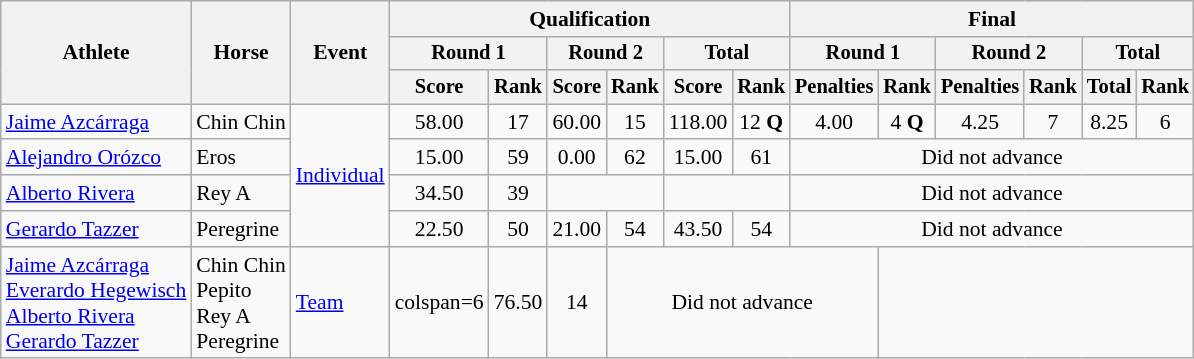<table class=wikitable style="font-size:90%">
<tr>
<th rowspan="3">Athlete</th>
<th rowspan="3">Horse</th>
<th rowspan="3">Event</th>
<th colspan="6">Qualification</th>
<th colspan="6">Final</th>
</tr>
<tr style="font-size:95%">
<th colspan=2>Round 1</th>
<th colspan=2>Round 2</th>
<th colspan=2>Total</th>
<th colspan=2>Round 1</th>
<th colspan=2>Round 2</th>
<th colspan=2>Total</th>
</tr>
<tr style="font-size:95%">
<th>Score</th>
<th>Rank</th>
<th>Score</th>
<th>Rank</th>
<th>Score</th>
<th>Rank</th>
<th>Penalties</th>
<th>Rank</th>
<th>Penalties</th>
<th>Rank</th>
<th>Total</th>
<th>Rank</th>
</tr>
<tr align=center>
<td align=left><a href='#'>Jaime Azcárraga</a></td>
<td align=left>Chin Chin</td>
<td align=left rowspan=4><a href='#'>Individual</a></td>
<td>58.00</td>
<td>17</td>
<td>60.00</td>
<td>15</td>
<td>118.00</td>
<td>12 <strong>Q</strong></td>
<td>4.00</td>
<td>4 <strong>Q</strong></td>
<td>4.25</td>
<td>7</td>
<td>8.25</td>
<td>6</td>
</tr>
<tr align=center>
<td align=left><a href='#'>Alejandro Orózco</a></td>
<td align=left>Eros</td>
<td>15.00</td>
<td>59</td>
<td>0.00</td>
<td>62</td>
<td>15.00</td>
<td>61</td>
<td colspan=6>Did not advance</td>
</tr>
<tr align=center>
<td align=left><a href='#'>Alberto Rivera</a></td>
<td align=left>Rey A</td>
<td>34.50</td>
<td>39</td>
<td colspan=2></td>
<td colspan=2></td>
<td colspan=6>Did not advance</td>
</tr>
<tr align=center>
<td align=left><a href='#'>Gerardo Tazzer</a></td>
<td align=left>Peregrine</td>
<td>22.50</td>
<td>50</td>
<td>21.00</td>
<td>54</td>
<td>43.50</td>
<td>54</td>
<td colspan=6>Did not advance</td>
</tr>
<tr align=center>
<td align=left><a href='#'>Jaime Azcárraga</a><br><a href='#'>Everardo Hegewisch</a><br><a href='#'>Alberto Rivera</a><br><a href='#'>Gerardo Tazzer</a></td>
<td align=left>Chin Chin<br>Pepito<br>Rey A<br>Peregrine</td>
<td align=left><a href='#'>Team</a></td>
<td>colspan=6</td>
<td>76.50</td>
<td>14</td>
<td colspan=4>Did not advance</td>
</tr>
</table>
